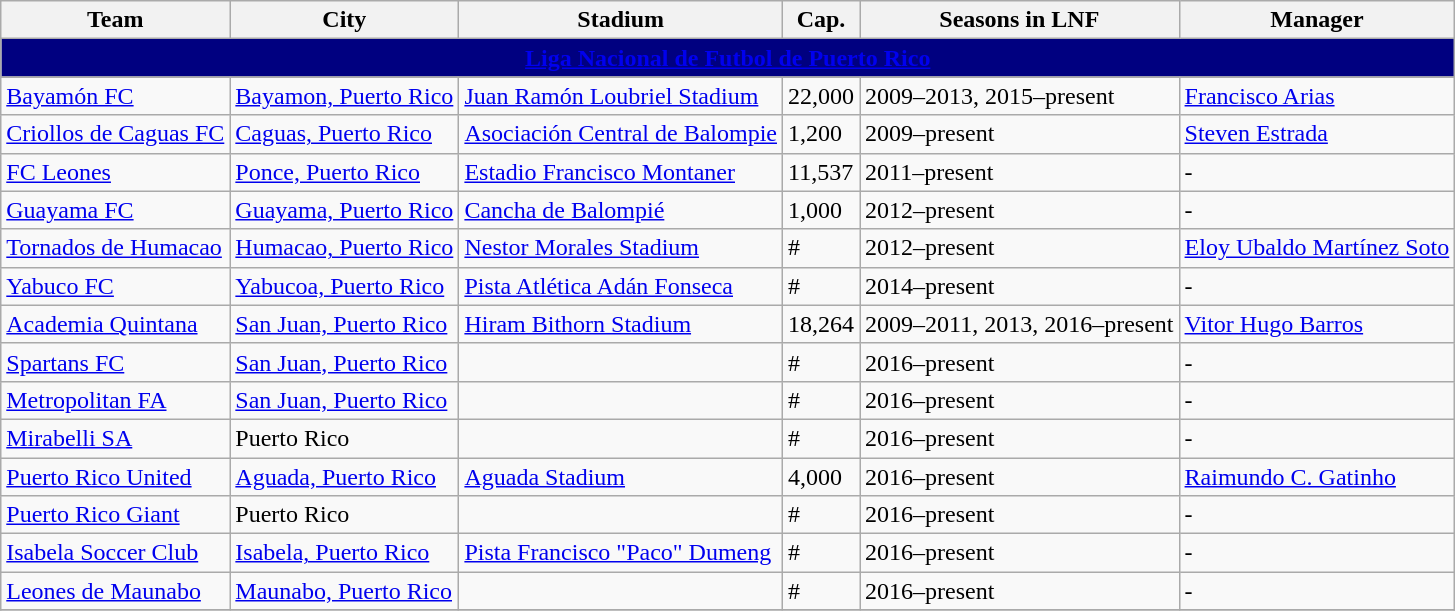<table class="wikitable">
<tr>
<th>Team</th>
<th>City</th>
<th>Stadium</th>
<th>Cap.</th>
<th>Seasons in LNF</th>
<th>Manager</th>
</tr>
<tr>
<th style="background:navy;" colspan="7"><a href='#'><span>Liga Nacional de Futbol de Puerto Rico</span></a></th>
</tr>
<tr>
</tr>
<tr>
<td><a href='#'>Bayamón FC</a></td>
<td><a href='#'>Bayamon, Puerto Rico</a></td>
<td><a href='#'>Juan Ramón Loubriel Stadium</a></td>
<td>22,000</td>
<td>2009–2013, 2015–present</td>
<td><a href='#'>Francisco Arias</a></td>
</tr>
<tr>
<td><a href='#'>Criollos de Caguas FC</a></td>
<td><a href='#'>Caguas, Puerto Rico</a></td>
<td><a href='#'>Asociación Central de Balompie</a></td>
<td>1,200</td>
<td>2009–present</td>
<td>  <a href='#'>Steven Estrada</a></td>
</tr>
<tr>
<td><a href='#'>FC Leones</a></td>
<td><a href='#'>Ponce, Puerto Rico</a></td>
<td><a href='#'>Estadio Francisco Montaner</a></td>
<td>11,537</td>
<td>2011–present</td>
<td>-</td>
</tr>
<tr>
<td><a href='#'>Guayama FC</a></td>
<td><a href='#'>Guayama, Puerto Rico</a></td>
<td><a href='#'>Cancha de Balompié</a></td>
<td>1,000</td>
<td>2012–present</td>
<td>-</td>
</tr>
<tr>
<td><a href='#'>Tornados de Humacao</a></td>
<td><a href='#'>Humacao, Puerto Rico</a></td>
<td><a href='#'>Nestor Morales Stadium</a></td>
<td>#</td>
<td>2012–present</td>
<td> <a href='#'>Eloy Ubaldo Martínez Soto</a></td>
</tr>
<tr>
<td><a href='#'>Yabuco FC</a></td>
<td><a href='#'>Yabucoa, Puerto Rico</a></td>
<td><a href='#'>Pista Atlética Adán Fonseca</a></td>
<td>#</td>
<td>2014–present</td>
<td>-</td>
</tr>
<tr>
<td><a href='#'>Academia Quintana</a></td>
<td><a href='#'>San Juan, Puerto Rico</a></td>
<td><a href='#'>Hiram Bithorn Stadium</a></td>
<td>18,264</td>
<td>2009–2011, 2013, 2016–present</td>
<td> <a href='#'>Vitor Hugo Barros</a></td>
</tr>
<tr>
<td><a href='#'>Spartans FC</a></td>
<td><a href='#'>San Juan, Puerto Rico</a></td>
<td></td>
<td>#</td>
<td>2016–present</td>
<td>-</td>
</tr>
<tr>
<td><a href='#'>Metropolitan FA</a></td>
<td><a href='#'>San Juan, Puerto Rico</a></td>
<td></td>
<td>#</td>
<td>2016–present</td>
<td>-</td>
</tr>
<tr>
<td><a href='#'>Mirabelli SA</a></td>
<td>Puerto Rico</td>
<td></td>
<td>#</td>
<td>2016–present</td>
<td>-</td>
</tr>
<tr>
<td><a href='#'>Puerto Rico United</a></td>
<td><a href='#'>Aguada, Puerto Rico</a></td>
<td><a href='#'>Aguada Stadium</a></td>
<td>4,000</td>
<td>2016–present</td>
<td><a href='#'>Raimundo C. Gatinho</a></td>
</tr>
<tr>
<td><a href='#'>Puerto Rico Giant</a></td>
<td>Puerto Rico</td>
<td></td>
<td>#</td>
<td>2016–present</td>
<td>-</td>
</tr>
<tr>
<td><a href='#'>Isabela Soccer Club</a></td>
<td><a href='#'>Isabela, Puerto Rico</a></td>
<td><a href='#'>Pista Francisco "Paco" Dumeng</a></td>
<td>#</td>
<td>2016–present</td>
<td>-</td>
</tr>
<tr>
<td><a href='#'>Leones de Maunabo</a></td>
<td><a href='#'>Maunabo, Puerto Rico</a></td>
<td></td>
<td>#</td>
<td>2016–present</td>
<td>-</td>
</tr>
<tr>
</tr>
</table>
